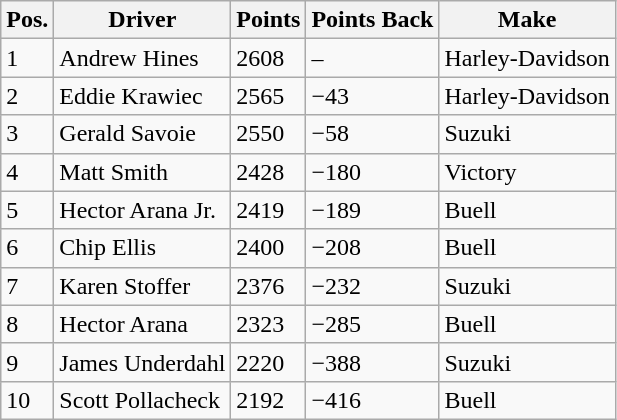<table class="wikitable">
<tr>
<th>Pos.</th>
<th>Driver</th>
<th>Points</th>
<th>Points Back</th>
<th>Make</th>
</tr>
<tr>
<td>1</td>
<td>Andrew Hines</td>
<td>2608</td>
<td>–</td>
<td>Harley-Davidson</td>
</tr>
<tr>
<td>2</td>
<td>Eddie Krawiec</td>
<td>2565</td>
<td>−43</td>
<td>Harley-Davidson</td>
</tr>
<tr>
<td>3</td>
<td>Gerald Savoie</td>
<td>2550</td>
<td>−58</td>
<td>Suzuki</td>
</tr>
<tr>
<td>4</td>
<td>Matt Smith</td>
<td>2428</td>
<td>−180</td>
<td>Victory</td>
</tr>
<tr>
<td>5</td>
<td>Hector Arana Jr.</td>
<td>2419</td>
<td>−189</td>
<td>Buell</td>
</tr>
<tr>
<td>6</td>
<td>Chip Ellis</td>
<td>2400</td>
<td>−208</td>
<td>Buell</td>
</tr>
<tr>
<td>7</td>
<td>Karen Stoffer</td>
<td>2376</td>
<td>−232</td>
<td>Suzuki</td>
</tr>
<tr>
<td>8</td>
<td>Hector Arana</td>
<td>2323</td>
<td>−285</td>
<td>Buell</td>
</tr>
<tr>
<td>9</td>
<td>James Underdahl</td>
<td>2220</td>
<td>−388</td>
<td>Suzuki</td>
</tr>
<tr>
<td>10</td>
<td>Scott Pollacheck</td>
<td>2192</td>
<td>−416</td>
<td>Buell</td>
</tr>
</table>
